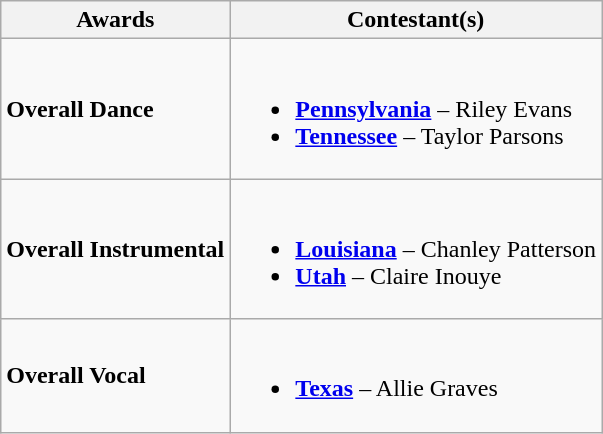<table class="wikitable">
<tr>
<th>Awards</th>
<th>Contestant(s)</th>
</tr>
<tr>
<td><strong>Overall Dance</strong></td>
<td><br><ul><li> <strong><a href='#'>Pennsylvania</a></strong> – Riley Evans</li><li> <strong><a href='#'>Tennessee</a></strong> – Taylor Parsons</li></ul></td>
</tr>
<tr>
<td><strong>Overall Instrumental</strong></td>
<td><br><ul><li> <strong><a href='#'>Louisiana</a></strong> – Chanley Patterson</li><li> <strong><a href='#'>Utah</a></strong> – Claire Inouye</li></ul></td>
</tr>
<tr>
<td><strong>Overall Vocal</strong></td>
<td><br><ul><li> <strong><a href='#'>Texas</a></strong> – Allie Graves</li></ul></td>
</tr>
</table>
